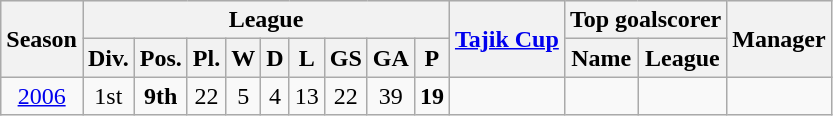<table class="wikitable">
<tr style="background:#efefef;">
<th rowspan="2">Season</th>
<th colspan="9">League</th>
<th rowspan="2"><a href='#'>Tajik Cup</a></th>
<th colspan="2">Top goalscorer</th>
<th rowspan="2">Manager</th>
</tr>
<tr>
<th>Div.</th>
<th>Pos.</th>
<th>Pl.</th>
<th>W</th>
<th>D</th>
<th>L</th>
<th>GS</th>
<th>GA</th>
<th>P</th>
<th>Name</th>
<th>League</th>
</tr>
<tr>
<td align=center><a href='#'>2006</a></td>
<td align=center>1st</td>
<td align=center><strong>9th</strong></td>
<td align=center>22</td>
<td align=center>5</td>
<td align=center>4</td>
<td align=center>13</td>
<td align=center>22</td>
<td align=center>39</td>
<td align=center><strong>19</strong></td>
<td align=center></td>
<td align=center></td>
<td align=center></td>
<td align=center></td>
</tr>
</table>
